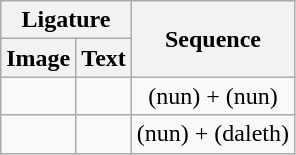<table class="wikitable" style="text-align: center;">
<tr>
<th colspan="2">Ligature</th>
<th rowspan="2">Sequence</th>
</tr>
<tr>
<th>Image</th>
<th>Text</th>
</tr>
<tr>
<td></td>
<td></td>
<td> (nun) +  (nun)</td>
</tr>
<tr>
<td></td>
<td></td>
<td> (nun) +  (daleth)</td>
</tr>
</table>
